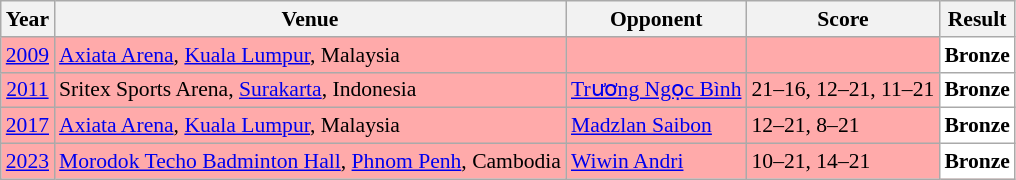<table class="sortable wikitable" style="font-size: 90%;">
<tr>
<th>Year</th>
<th>Venue</th>
<th>Opponent</th>
<th>Score</th>
<th>Result</th>
</tr>
<tr style="background:#FFAAAA">
<td align="center"><a href='#'>2009</a></td>
<td align="left"><a href='#'>Axiata Arena</a>, <a href='#'>Kuala Lumpur</a>, Malaysia</td>
<td align="left"></td>
<td align="left"></td>
<td style="text-align:left; background:white"> <strong>Bronze</strong></td>
</tr>
<tr style="background:#FFAAAA">
<td align="center"><a href='#'>2011</a></td>
<td align="left">Sritex Sports Arena, <a href='#'>Surakarta</a>, Indonesia</td>
<td align="left"> <a href='#'>Trương Ngọc Bình</a></td>
<td align="left">21–16, 12–21, 11–21</td>
<td style="text-align:left; background:white"> <strong>Bronze</strong></td>
</tr>
<tr style="background:#FFAAAA">
<td align="center"><a href='#'>2017</a></td>
<td align="left"><a href='#'>Axiata Arena</a>, <a href='#'>Kuala Lumpur</a>, Malaysia</td>
<td align="left"> <a href='#'>Madzlan Saibon</a></td>
<td align="left">12–21, 8–21</td>
<td style="text-align:left; background:white"> <strong>Bronze</strong></td>
</tr>
<tr style="background:#FFAAAA">
<td align="center"><a href='#'>2023</a></td>
<td align="left"><a href='#'>Morodok Techo Badminton Hall</a>, <a href='#'>Phnom Penh</a>, Cambodia</td>
<td align="left"> <a href='#'>Wiwin Andri</a></td>
<td align="left">10–21, 14–21</td>
<td style="text-align:left; background:white"> <strong>Bronze</strong></td>
</tr>
</table>
